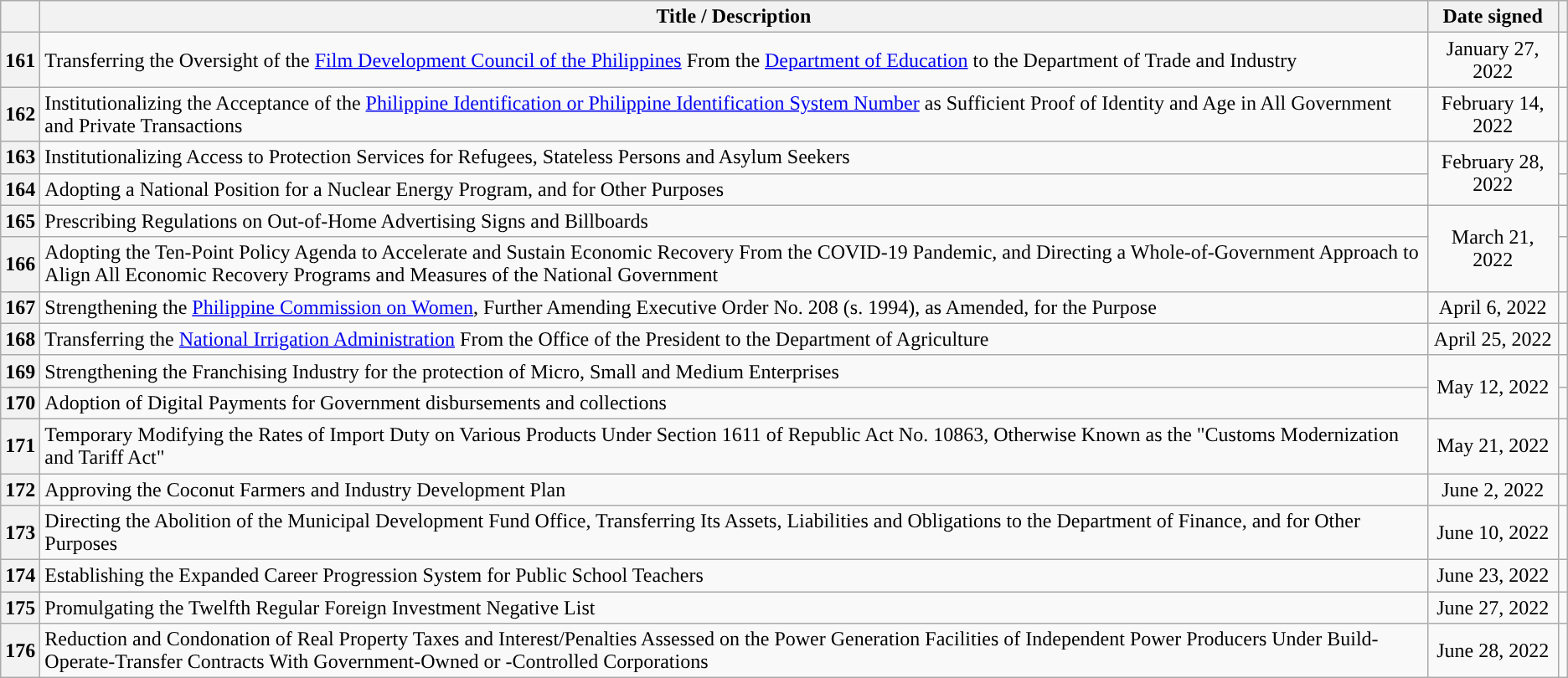<table class="wikitable sortable" style="text-align:center;">
<tr>
<th scope="col"></th>
<th scope="col">Title / Description</th>
<th scope="col">Date signed</th>
<th scope="col" class="unsortable"></th>
</tr>
<tr>
<th scope="row">161</th>
<td style='text-align:left;'>Transferring the Oversight of the <a href='#'>Film Development Council of the Philippines</a> From the <a href='#'>Department of Education</a> to the Department of Trade and Industry</td>
<td>January 27, 2022</td>
<td></td>
</tr>
<tr>
<th scope="row">162</th>
<td style='text-align:left;'>Institutionalizing the Acceptance of the <a href='#'>Philippine Identification or Philippine Identification System Number</a> as Sufficient Proof of Identity and Age in All Government and Private Transactions</td>
<td>February 14, 2022</td>
<td></td>
</tr>
<tr>
<th scope="row">163</th>
<td style='text-align:left;'>Institutionalizing Access to Protection Services for Refugees, Stateless Persons and Asylum Seekers</td>
<td rowspan="2">February 28, 2022</td>
<td></td>
</tr>
<tr>
<th scope="row">164</th>
<td style='text-align:left;'>Adopting a National Position for a Nuclear Energy Program, and for Other Purposes</td>
<td></td>
</tr>
<tr>
<th scope="row">165</th>
<td style='text-align:left;'>Prescribing Regulations on Out-of-Home Advertising Signs and Billboards</td>
<td rowspan="2">March 21, 2022</td>
<td></td>
</tr>
<tr>
<th scope="row">166</th>
<td style='text-align:left;'>Adopting the Ten-Point Policy Agenda to Accelerate and Sustain Economic Recovery From the COVID-19 Pandemic, and Directing a Whole-of-Government Approach to Align All Economic Recovery Programs and Measures of the National Government</td>
<td></td>
</tr>
<tr>
<th scope="row">167</th>
<td style='text-align:left;'>Strengthening the <a href='#'>Philippine Commission on Women</a>, Further Amending Executive Order No. 208 (s. 1994), as Amended, for the Purpose</td>
<td>April 6, 2022</td>
<td></td>
</tr>
<tr>
<th scope="row">168</th>
<td style='text-align:left;'>Transferring the <a href='#'>National Irrigation Administration</a> From the Office of the President to the Department of Agriculture</td>
<td>April 25, 2022</td>
<td></td>
</tr>
<tr>
<th scope="row">169</th>
<td style='text-align:left;'>Strengthening the Franchising Industry for the protection of Micro, Small and Medium Enterprises</td>
<td rowspan="2">May 12, 2022</td>
<td></td>
</tr>
<tr>
<th scope="row">170</th>
<td style='text-align:left;'>Adoption of Digital Payments for Government disbursements and collections</td>
<td></td>
</tr>
<tr>
<th scope="row">171</th>
<td style='text-align:left;'>Temporary Modifying the Rates of Import Duty on Various Products Under Section 1611 of Republic Act No. 10863, Otherwise Known as the "Customs Modernization and Tariff Act"</td>
<td>May 21, 2022</td>
<td></td>
</tr>
<tr>
<th scope="row">172</th>
<td style='text-align:left;'>Approving the Coconut Farmers and Industry Development Plan</td>
<td>June 2, 2022</td>
<td></td>
</tr>
<tr>
<th scope="row">173</th>
<td style='text-align:left;'>Directing the Abolition of the Municipal Development Fund Office, Transferring Its Assets, Liabilities and Obligations to the Department of Finance, and for Other Purposes</td>
<td>June 10, 2022</td>
<td></td>
</tr>
<tr>
<th scope="row">174</th>
<td style='text-align:left;'>Establishing the Expanded Career Progression System for Public School Teachers</td>
<td>June 23, 2022</td>
<td></td>
</tr>
<tr>
<th scope="row">175</th>
<td style='text-align:left;'>Promulgating the Twelfth Regular Foreign Investment Negative List</td>
<td>June 27, 2022</td>
<td></td>
</tr>
<tr>
<th scope="row">176</th>
<td style='text-align:left;'>Reduction and Condonation of Real Property Taxes and Interest/Penalties Assessed on the Power Generation Facilities of Independent Power Producers Under Build-Operate-Transfer Contracts With Government-Owned or -Controlled Corporations</td>
<td>June 28, 2022</td>
<td></td>
</tr>
</table>
